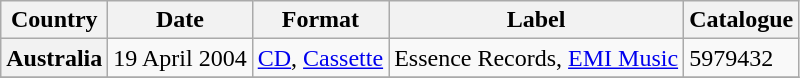<table class="wikitable plainrowheaders">
<tr>
<th scope="col">Country</th>
<th scope="col">Date</th>
<th scope="col">Format</th>
<th scope="col">Label</th>
<th scope="col">Catalogue</th>
</tr>
<tr>
<th scope="row">Australia</th>
<td>19 April 2004</td>
<td><a href='#'>CD</a>, <a href='#'>Cassette</a></td>
<td>Essence Records, <a href='#'>EMI Music</a></td>
<td>5979432</td>
</tr>
<tr>
</tr>
</table>
